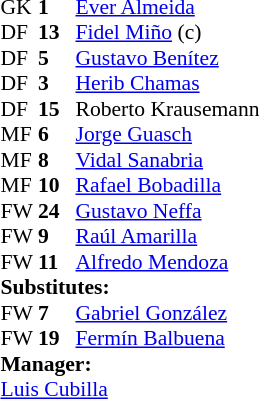<table style="font-size:90%; margin:0.2em auto;" cellspacing="0" cellpadding="0">
<tr>
<th width="25"></th>
<th width="25"></th>
</tr>
<tr>
<td>GK</td>
<td><strong>1</strong></td>
<td> <a href='#'>Ever Almeida</a></td>
</tr>
<tr>
<td>DF</td>
<td><strong>13</strong></td>
<td> <a href='#'>Fidel Miño</a> (c)</td>
</tr>
<tr>
<td>DF</td>
<td><strong>5</strong></td>
<td> <a href='#'>Gustavo Benítez</a></td>
</tr>
<tr>
<td>DF</td>
<td><strong>3</strong></td>
<td> <a href='#'>Herib Chamas</a></td>
</tr>
<tr>
<td>DF</td>
<td><strong>15</strong></td>
<td> Roberto Krausemann</td>
</tr>
<tr>
<td>MF</td>
<td><strong>6</strong></td>
<td> <a href='#'>Jorge Guasch</a></td>
</tr>
<tr>
<td>MF</td>
<td><strong>8</strong></td>
<td> <a href='#'>Vidal Sanabria</a></td>
<td></td>
<td></td>
</tr>
<tr>
<td>MF</td>
<td><strong>10</strong></td>
<td> <a href='#'>Rafael Bobadilla</a></td>
</tr>
<tr>
<td>FW</td>
<td><strong>24</strong></td>
<td> <a href='#'>Gustavo Neffa</a></td>
</tr>
<tr>
<td>FW</td>
<td><strong>9</strong></td>
<td> <a href='#'>Raúl Amarilla</a></td>
</tr>
<tr>
<td>FW</td>
<td><strong>11</strong></td>
<td> <a href='#'>Alfredo Mendoza</a></td>
<td></td>
<td></td>
</tr>
<tr>
<td colspan=3><strong>Substitutes:</strong></td>
</tr>
<tr>
<td>FW</td>
<td><strong>7</strong></td>
<td> <a href='#'>Gabriel González</a></td>
<td></td>
<td></td>
</tr>
<tr>
<td>FW</td>
<td><strong>19</strong></td>
<td> <a href='#'>Fermín Balbuena</a></td>
<td></td>
<td></td>
</tr>
<tr>
<td colspan=3><strong>Manager:</strong></td>
</tr>
<tr>
<td colspan=4> <a href='#'>Luis Cubilla</a></td>
</tr>
</table>
